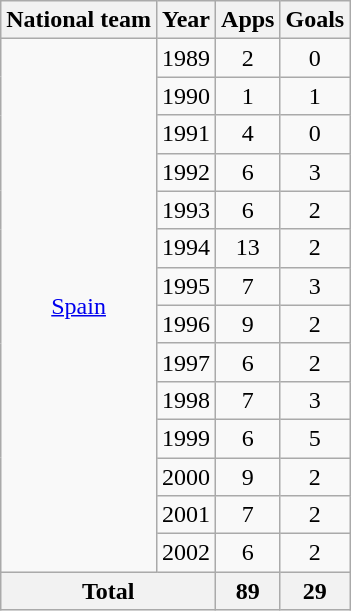<table class="wikitable" style="text-align:center">
<tr>
<th>National team</th>
<th>Year</th>
<th>Apps</th>
<th>Goals</th>
</tr>
<tr>
<td rowspan="14"><a href='#'>Spain</a></td>
<td>1989</td>
<td>2</td>
<td>0</td>
</tr>
<tr>
<td>1990</td>
<td>1</td>
<td>1</td>
</tr>
<tr>
<td>1991</td>
<td>4</td>
<td>0</td>
</tr>
<tr>
<td>1992</td>
<td>6</td>
<td>3</td>
</tr>
<tr>
<td>1993</td>
<td>6</td>
<td>2</td>
</tr>
<tr>
<td>1994</td>
<td>13</td>
<td>2</td>
</tr>
<tr>
<td>1995</td>
<td>7</td>
<td>3</td>
</tr>
<tr>
<td>1996</td>
<td>9</td>
<td>2</td>
</tr>
<tr>
<td>1997</td>
<td>6</td>
<td>2</td>
</tr>
<tr>
<td>1998</td>
<td>7</td>
<td>3</td>
</tr>
<tr>
<td>1999</td>
<td>6</td>
<td>5</td>
</tr>
<tr>
<td>2000</td>
<td>9</td>
<td>2</td>
</tr>
<tr>
<td>2001</td>
<td>7</td>
<td>2</td>
</tr>
<tr>
<td>2002</td>
<td>6</td>
<td>2</td>
</tr>
<tr>
<th colspan="2">Total</th>
<th>89</th>
<th>29</th>
</tr>
</table>
